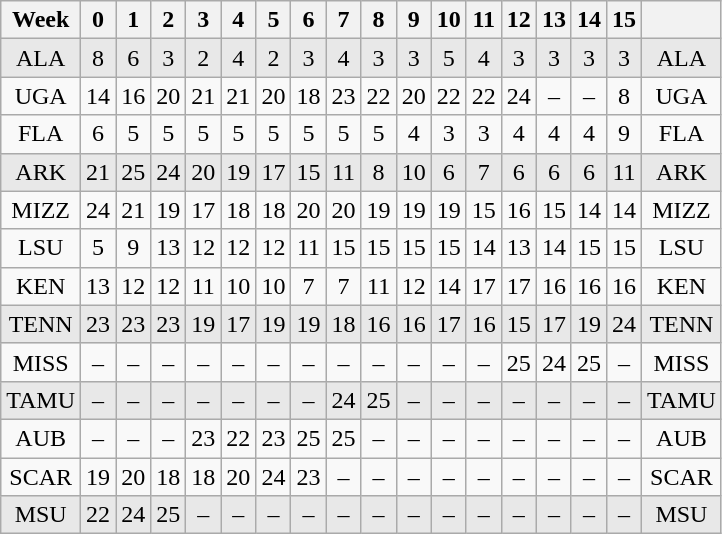<table class="wikitable sortable" style="text-align:center">
<tr>
<th>Week</th>
<th>0</th>
<th>1</th>
<th>2</th>
<th>3</th>
<th>4</th>
<th>5</th>
<th>6</th>
<th>7</th>
<th>8</th>
<th>9</th>
<th>10</th>
<th>11</th>
<th>12</th>
<th>13</th>
<th>14</th>
<th>15</th>
<th class=unsortable></th>
</tr>
<tr style="background-color:#E8E8E8">
<td>ALA</td>
<td>8</td>
<td>6</td>
<td>3</td>
<td>2</td>
<td>4</td>
<td>2</td>
<td>3</td>
<td>4</td>
<td>3</td>
<td>3</td>
<td>5</td>
<td>4</td>
<td>3</td>
<td>3</td>
<td>3</td>
<td>3</td>
<td>ALA</td>
</tr>
<tr>
<td data-sort-value=G>UGA</td>
<td>14</td>
<td>16</td>
<td>20</td>
<td>21</td>
<td>21</td>
<td>20</td>
<td>18</td>
<td>23</td>
<td>22</td>
<td>20</td>
<td>22</td>
<td>22</td>
<td>24</td>
<td data-sort-value=26>–</td>
<td data-sort-value=26>–</td>
<td>8</td>
<td>UGA</td>
</tr>
<tr>
<td>FLA</td>
<td>6</td>
<td>5</td>
<td>5</td>
<td>5</td>
<td>5</td>
<td>5</td>
<td>5</td>
<td>5</td>
<td>5</td>
<td>4</td>
<td>3</td>
<td>3</td>
<td>4</td>
<td>4</td>
<td>4</td>
<td>9</td>
<td>FLA</td>
</tr>
<tr style="background-color:#E8E8E8">
<td>ARK</td>
<td>21</td>
<td>25</td>
<td>24</td>
<td>20</td>
<td>19</td>
<td>17</td>
<td>15</td>
<td>11</td>
<td>8</td>
<td>10</td>
<td>6</td>
<td>7</td>
<td>6</td>
<td>6</td>
<td>6</td>
<td>11</td>
<td>ARK</td>
</tr>
<tr>
<td data-sort-value=MO>MIZZ</td>
<td>24</td>
<td>21</td>
<td>19</td>
<td>17</td>
<td>18</td>
<td>18</td>
<td>20</td>
<td>20</td>
<td>19</td>
<td>19</td>
<td>19</td>
<td>15</td>
<td>16</td>
<td>15</td>
<td>14</td>
<td>14</td>
<td>MIZZ</td>
</tr>
<tr>
<td>LSU</td>
<td>5</td>
<td>9</td>
<td>13</td>
<td>12</td>
<td>12</td>
<td>12</td>
<td>11</td>
<td>15</td>
<td>15</td>
<td>15</td>
<td>15</td>
<td>14</td>
<td>13</td>
<td>14</td>
<td>15</td>
<td>15</td>
<td>LSU</td>
</tr>
<tr>
<td>KEN</td>
<td>13</td>
<td>12</td>
<td>12</td>
<td>11</td>
<td>10</td>
<td>10</td>
<td>7</td>
<td>7</td>
<td>11</td>
<td>12</td>
<td>14</td>
<td>17</td>
<td>17</td>
<td>16</td>
<td>16</td>
<td>16</td>
<td>KEN</td>
</tr>
<tr style="background-color:#E8E8E8">
<td>TENN</td>
<td>23</td>
<td>23</td>
<td>23</td>
<td>19</td>
<td>17</td>
<td>19</td>
<td>19</td>
<td>18</td>
<td>16</td>
<td>16</td>
<td>17</td>
<td>16</td>
<td>15</td>
<td>17</td>
<td>19</td>
<td>24</td>
<td>TENN</td>
</tr>
<tr>
<td data-sort-value=O>MISS</td>
<td data-sort-value=27>–</td>
<td data-sort-value=27>–</td>
<td data-sort-value=27>–</td>
<td data-sort-value=27>–</td>
<td data-sort-value=27>–</td>
<td data-sort-value=27>–</td>
<td data-sort-value=27>–</td>
<td data-sort-value=27>–</td>
<td data-sort-value=27>–</td>
<td data-sort-value=27>–</td>
<td data-sort-value=27>–</td>
<td data-sort-value=27>–</td>
<td>25</td>
<td>24</td>
<td>25</td>
<td data-sort-value=27>–</td>
<td>MISS</td>
</tr>
<tr style="background-color:#E8E8E8">
<td data-sort-value=TEX>TAMU</td>
<td data-sort-value=28>–</td>
<td data-sort-value=28>–</td>
<td data-sort-value=28>–</td>
<td data-sort-value=28>–</td>
<td data-sort-value=28>–</td>
<td data-sort-value=28>–</td>
<td data-sort-value=28>–</td>
<td>24</td>
<td>25</td>
<td data-sort-value=28>–</td>
<td data-sort-value=28>–</td>
<td data-sort-value=28>–</td>
<td data-sort-value=28>–</td>
<td data-sort-value=28>–</td>
<td data-sort-value=28>–</td>
<td data-sort-value=28>–</td>
<td>TAMU</td>
</tr>
<tr>
<td>AUB</td>
<td data-sort-value=29>–</td>
<td data-sort-value=29>–</td>
<td data-sort-value=29>–</td>
<td>23</td>
<td>22</td>
<td>23</td>
<td>25</td>
<td>25</td>
<td data-sort-value=29>–</td>
<td data-sort-value=29>–</td>
<td data-sort-value=29>–</td>
<td data-sort-value=29>–</td>
<td data-sort-value=29>–</td>
<td data-sort-value=29>–</td>
<td data-sort-value=29>–</td>
<td data-sort-value=29>–</td>
<td>AUB</td>
</tr>
<tr>
<td>SCAR</td>
<td>19</td>
<td>20</td>
<td>18</td>
<td>18</td>
<td>20</td>
<td>24</td>
<td>23</td>
<td data-sort-value=30>–</td>
<td data-sort-value=30>–</td>
<td data-sort-value=30>–</td>
<td data-sort-value=30>–</td>
<td data-sort-value=30>–</td>
<td data-sort-value=30>–</td>
<td data-sort-value=30>–</td>
<td data-sort-value=30>–</td>
<td data-sort-value=30>–</td>
<td>SCAR</td>
</tr>
<tr style="background-color:#E8E8E8">
<td>MSU</td>
<td>22</td>
<td>24</td>
<td>25</td>
<td data-sort-value=31>–</td>
<td data-sort-value=31>–</td>
<td data-sort-value=31>–</td>
<td data-sort-value=31>–</td>
<td data-sort-value=31>–</td>
<td data-sort-value=31>–</td>
<td data-sort-value=31>–</td>
<td data-sort-value=31>–</td>
<td data-sort-value=31>–</td>
<td data-sort-value=31>–</td>
<td data-sort-value=31>–</td>
<td data-sort-value=31>–</td>
<td data-sort-value=31>–</td>
<td>MSU</td>
</tr>
</table>
